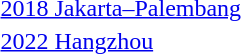<table>
<tr>
<td rowspan=2><a href='#'>2018 Jakarta–Palembang</a></td>
<td rowspan=2></td>
<td rowspan=2></td>
<td></td>
</tr>
<tr>
<td></td>
</tr>
<tr>
<td rowspan=2><a href='#'>2022 Hangzhou</a></td>
<td rowspan=2></td>
<td rowspan=2></td>
<td></td>
</tr>
<tr>
<td></td>
</tr>
</table>
